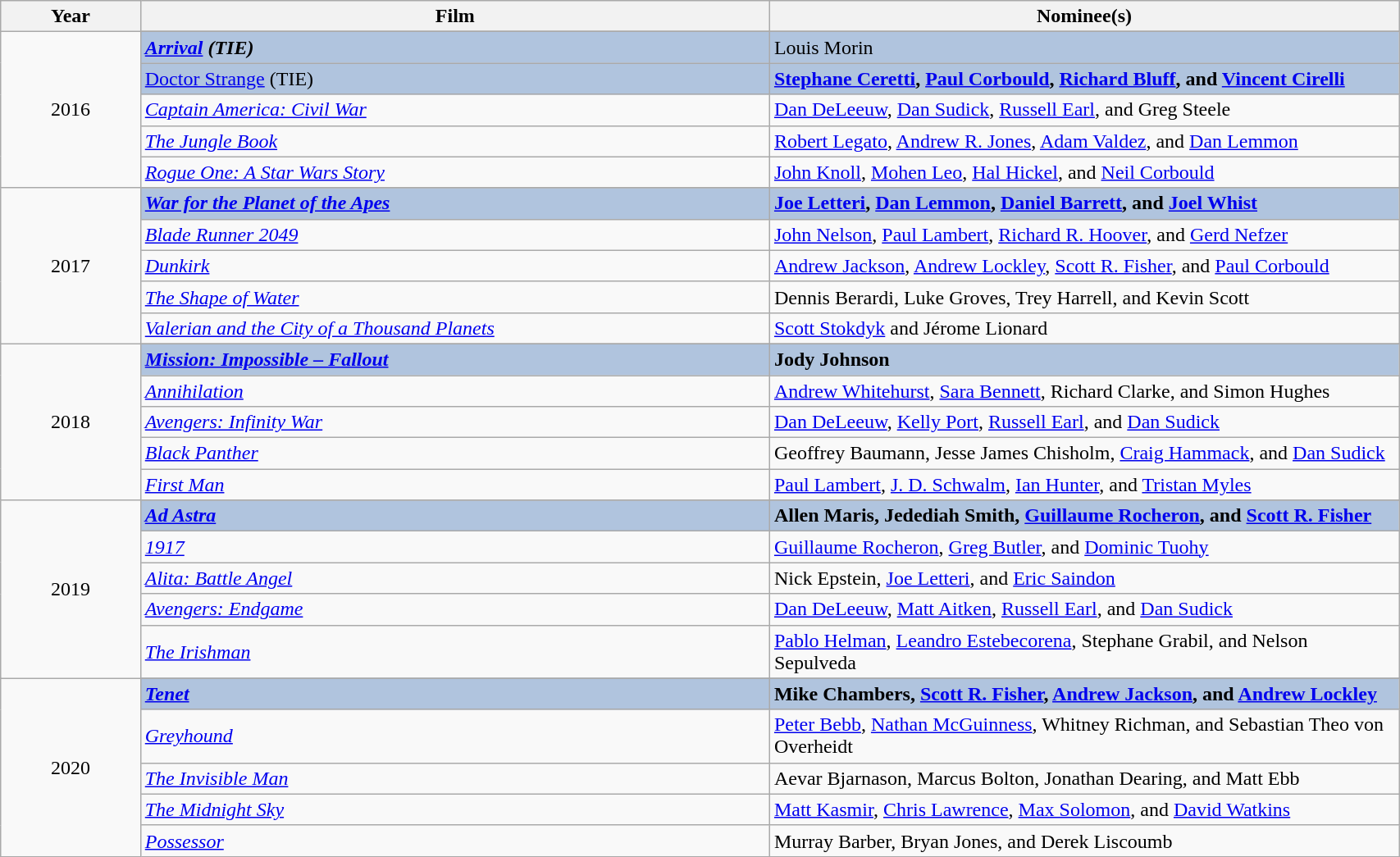<table class="wikitable" width="90%">
<tr>
<th width="10%">Year</th>
<th width="45%">Film</th>
<th width="45%">Nominee(s)</th>
</tr>
<tr>
<td rowspan="6" align="center">2016</td>
</tr>
<tr style="background:#B0C4DE">
<td><strong><em><a href='#'>Arrival</a><em> (TIE)<strong></td>
<td></strong>Louis Morin<strong></td>
</tr>
<tr style="background:#B0C4DE">
<td></em></strong><a href='#'>Doctor Strange</a></em> (TIE)</strong></td>
<td><strong><a href='#'>Stephane Ceretti</a>, <a href='#'>Paul Corbould</a>, <a href='#'>Richard Bluff</a>, and <a href='#'>Vincent Cirelli</a></strong></td>
</tr>
<tr>
<td><em><a href='#'>Captain America: Civil War</a></em></td>
<td><a href='#'>Dan DeLeeuw</a>, <a href='#'>Dan Sudick</a>, <a href='#'>Russell Earl</a>, and Greg Steele</td>
</tr>
<tr>
<td><em><a href='#'>The Jungle Book</a></em></td>
<td><a href='#'>Robert Legato</a>, <a href='#'>Andrew R. Jones</a>, <a href='#'>Adam Valdez</a>, and <a href='#'>Dan Lemmon</a></td>
</tr>
<tr>
<td><em><a href='#'>Rogue One: A Star Wars Story</a></em></td>
<td><a href='#'>John Knoll</a>, <a href='#'>Mohen Leo</a>, <a href='#'>Hal Hickel</a>, and <a href='#'>Neil Corbould</a></td>
</tr>
<tr>
<td rowspan="6" align="center">2017</td>
</tr>
<tr style="background:#B0C4DE">
<td><strong><em><a href='#'>War for the Planet of the Apes</a></em></strong></td>
<td><strong><a href='#'>Joe Letteri</a>, <a href='#'>Dan Lemmon</a>, <a href='#'>Daniel Barrett</a>, and <a href='#'>Joel Whist</a></strong></td>
</tr>
<tr>
<td><em><a href='#'>Blade Runner 2049</a></em></td>
<td><a href='#'>John Nelson</a>, <a href='#'>Paul Lambert</a>, <a href='#'>Richard R. Hoover</a>, and <a href='#'>Gerd Nefzer</a></td>
</tr>
<tr>
<td><em><a href='#'>Dunkirk</a></em></td>
<td><a href='#'>Andrew Jackson</a>, <a href='#'>Andrew Lockley</a>, <a href='#'>Scott R. Fisher</a>, and <a href='#'>Paul Corbould</a></td>
</tr>
<tr>
<td><em><a href='#'>The Shape of Water</a></em></td>
<td>Dennis Berardi, Luke Groves, Trey Harrell, and Kevin Scott</td>
</tr>
<tr>
<td><em><a href='#'>Valerian and the City of a Thousand Planets</a></em></td>
<td><a href='#'>Scott Stokdyk</a> and Jérome Lionard</td>
</tr>
<tr>
<td rowspan="6" align="center">2018</td>
</tr>
<tr style="background:#B0C4DE">
<td><strong><em><a href='#'>Mission: Impossible – Fallout</a></em></strong></td>
<td><strong>Jody Johnson</strong></td>
</tr>
<tr>
<td><em><a href='#'>Annihilation</a></em></td>
<td><a href='#'>Andrew Whitehurst</a>, <a href='#'>Sara Bennett</a>, Richard Clarke, and Simon Hughes</td>
</tr>
<tr>
<td><em><a href='#'>Avengers: Infinity War</a></em></td>
<td><a href='#'>Dan DeLeeuw</a>, <a href='#'>Kelly Port</a>, <a href='#'>Russell Earl</a>, and <a href='#'>Dan Sudick</a></td>
</tr>
<tr>
<td><em><a href='#'>Black Panther</a></em></td>
<td>Geoffrey Baumann, Jesse James Chisholm, <a href='#'>Craig Hammack</a>, and <a href='#'>Dan Sudick</a></td>
</tr>
<tr>
<td><em><a href='#'>First Man</a></em></td>
<td><a href='#'>Paul Lambert</a>, <a href='#'>J. D. Schwalm</a>, <a href='#'>Ian Hunter</a>, and <a href='#'>Tristan Myles</a></td>
</tr>
<tr>
<td rowspan="6" align="center">2019</td>
</tr>
<tr style="background:#B0C4DE">
<td><strong><em><a href='#'>Ad Astra</a></em></strong></td>
<td><strong>Allen Maris, Jedediah Smith, <a href='#'>Guillaume Rocheron</a>, and <a href='#'>Scott R. Fisher</a></strong></td>
</tr>
<tr>
<td><em><a href='#'>1917</a></em></td>
<td><a href='#'>Guillaume Rocheron</a>, <a href='#'>Greg Butler</a>, and <a href='#'>Dominic Tuohy</a></td>
</tr>
<tr>
<td><em><a href='#'>Alita: Battle Angel</a></em></td>
<td>Nick Epstein, <a href='#'>Joe Letteri</a>, and <a href='#'>Eric Saindon</a></td>
</tr>
<tr>
<td><em><a href='#'>Avengers: Endgame</a></em></td>
<td><a href='#'>Dan DeLeeuw</a>, <a href='#'>Matt Aitken</a>, <a href='#'>Russell Earl</a>, and <a href='#'>Dan Sudick</a></td>
</tr>
<tr>
<td><em><a href='#'>The Irishman</a></em></td>
<td><a href='#'>Pablo Helman</a>, <a href='#'>Leandro Estebecorena</a>, Stephane Grabil, and Nelson Sepulveda</td>
</tr>
<tr>
<td rowspan="6" align="center">2020</td>
</tr>
<tr style="background:#B0C4DE">
<td><strong><em><a href='#'>Tenet</a></em></strong></td>
<td><strong>Mike Chambers, <a href='#'>Scott R. Fisher</a>, <a href='#'>Andrew Jackson</a>, and <a href='#'>Andrew Lockley</a></strong></td>
</tr>
<tr>
<td><em><a href='#'>Greyhound</a></em></td>
<td><a href='#'>Peter Bebb</a>, <a href='#'>Nathan McGuinness</a>, Whitney Richman, and Sebastian Theo von Overheidt</td>
</tr>
<tr>
<td><em><a href='#'>The Invisible Man</a></em></td>
<td>Aevar Bjarnason, Marcus Bolton, Jonathan Dearing, and Matt Ebb</td>
</tr>
<tr>
<td><em><a href='#'>The Midnight Sky</a></em></td>
<td><a href='#'>Matt Kasmir</a>, <a href='#'>Chris Lawrence</a>, <a href='#'>Max Solomon</a>, and <a href='#'>David Watkins</a></td>
</tr>
<tr>
<td><em><a href='#'>Possessor</a></em></td>
<td>Murray Barber, Bryan Jones, and Derek Liscoumb</td>
</tr>
</table>
